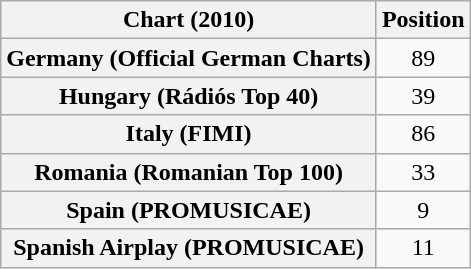<table class="wikitable sortable plainrowheaders" style="text-align:center">
<tr>
<th scope="col">Chart (2010)</th>
<th scope="col">Position</th>
</tr>
<tr>
<th scope="row">Germany (Official German Charts)</th>
<td>89</td>
</tr>
<tr>
<th scope="row">Hungary (Rádiós Top 40)</th>
<td>39</td>
</tr>
<tr>
<th scope="row">Italy (FIMI)</th>
<td>86</td>
</tr>
<tr>
<th scope="row">Romania (Romanian Top 100)</th>
<td>33</td>
</tr>
<tr>
<th scope="row">Spain (PROMUSICAE)</th>
<td>9</td>
</tr>
<tr>
<th scope="row">Spanish Airplay (PROMUSICAE)</th>
<td>11</td>
</tr>
</table>
